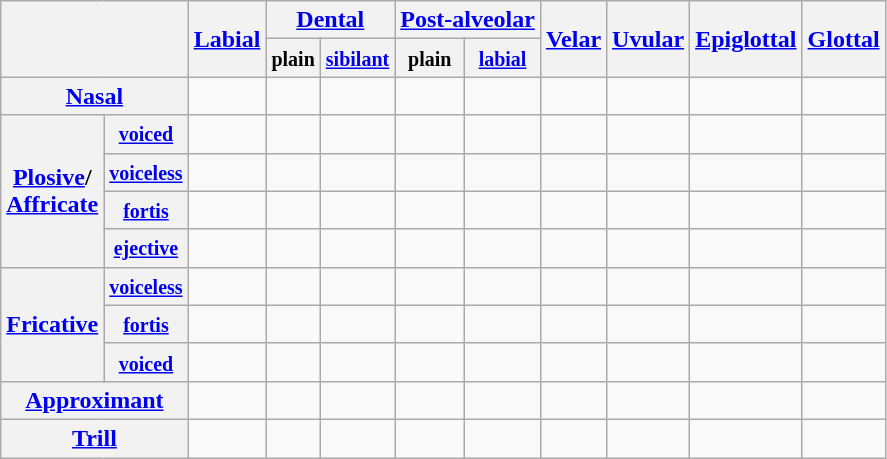<table class="wikitable" border="1" style=text-align:center>
<tr>
<th colspan="2" rowspan="2"></th>
<th rowspan="2"><a href='#'>Labial</a></th>
<th colspan="2"><a href='#'>Dental</a></th>
<th colspan="2"><a href='#'>Post-alveolar</a></th>
<th rowspan="2"><a href='#'>Velar</a></th>
<th rowspan="2"><a href='#'>Uvular</a></th>
<th rowspan="2"><a href='#'>Epiglottal</a></th>
<th rowspan="2"><a href='#'>Glottal</a></th>
</tr>
<tr>
<th><small>plain</small></th>
<th><small><a href='#'>sibilant</a></small></th>
<th><small>plain</small></th>
<th><small><a href='#'>labial</a></small></th>
</tr>
<tr>
<th colspan="2"><a href='#'>Nasal</a></th>
<td></td>
<td></td>
<td></td>
<td></td>
<td></td>
<td></td>
<td></td>
<td></td>
<td></td>
</tr>
<tr>
<th rowspan="4"><a href='#'>Plosive</a>/<br><a href='#'>Affricate</a></th>
<th><small> <a href='#'>voiced</a></small></th>
<td></td>
<td></td>
<td></td>
<td></td>
<td></td>
<td></td>
<td></td>
<td></td>
<td></td>
</tr>
<tr>
<th><small> <a href='#'>voiceless</a></small></th>
<td></td>
<td></td>
<td></td>
<td></td>
<td></td>
<td></td>
<td></td>
<td></td>
<td></td>
</tr>
<tr>
<th><small><a href='#'>fortis</a></small></th>
<td></td>
<td></td>
<td></td>
<td></td>
<td></td>
<td></td>
<td></td>
<td></td>
<td></td>
</tr>
<tr>
<th><small><a href='#'>ejective</a></small></th>
<td></td>
<td></td>
<td></td>
<td></td>
<td></td>
<td></td>
<td></td>
<td></td>
<td></td>
</tr>
<tr>
<th rowspan="3"><a href='#'>Fricative</a></th>
<th><small><a href='#'>voiceless</a></small></th>
<td></td>
<td></td>
<td></td>
<td></td>
<td></td>
<td></td>
<td></td>
<td></td>
<td></td>
</tr>
<tr>
<th><small><a href='#'>fortis</a></small></th>
<td></td>
<td></td>
<td></td>
<td></td>
<td></td>
<td></td>
<td></td>
<td></td>
<td></td>
</tr>
<tr>
<th><small> <a href='#'>voiced</a></small></th>
<td></td>
<td></td>
<td></td>
<td></td>
<td></td>
<td></td>
<td></td>
<td></td>
<td></td>
</tr>
<tr>
<th colspan="2"><a href='#'>Approximant</a></th>
<td></td>
<td></td>
<td></td>
<td></td>
<td></td>
<td></td>
<td></td>
<td></td>
<td></td>
</tr>
<tr>
<th colspan="2"><a href='#'>Trill</a></th>
<td></td>
<td></td>
<td></td>
<td></td>
<td></td>
<td></td>
<td></td>
<td></td>
<td></td>
</tr>
</table>
